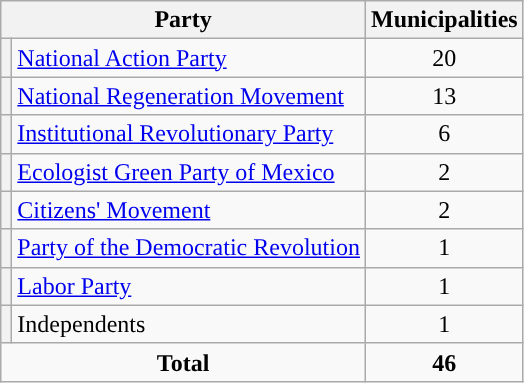<table class="wikitable" style="text-align:center;">
<tr>
<th colspan="2">Party</th>
<th>Municipalities</th>
</tr>
<tr>
<th style="background-color:"></th>
<td style="text-align:left;"><a href='#'>National Action Party</a></td>
<td>20</td>
</tr>
<tr>
<th style="background-color:"></th>
<td style="text-align:left;"><a href='#'>National Regeneration Movement</a></td>
<td>13</td>
</tr>
<tr>
<th style="background-color:"></th>
<td style="text-align:left;"><a href='#'>Institutional Revolutionary Party</a></td>
<td>6</td>
</tr>
<tr>
<th style="background-color:"></th>
<td style="text-align:left;"><a href='#'>Ecologist Green Party of Mexico</a></td>
<td>2</td>
</tr>
<tr>
<th style="background-color:"></th>
<td style="text-align:left;"><a href='#'>Citizens' Movement</a></td>
<td>2</td>
</tr>
<tr>
<th style="background-color:"></th>
<td style="text-align:left;"><a href='#'>Party of the Democratic Revolution</a></td>
<td>1</td>
</tr>
<tr>
<th style="background-color:"></th>
<td style="text-align:left;"><a href='#'>Labor Party</a></td>
<td>1</td>
</tr>
<tr>
<th style="background-color:"></th>
<td style="text-align:left;">Independents</td>
<td>1</td>
</tr>
<tr>
<td colspan="2"><strong>Total</strong></td>
<td><strong>46</strong></td>
</tr>
</table>
